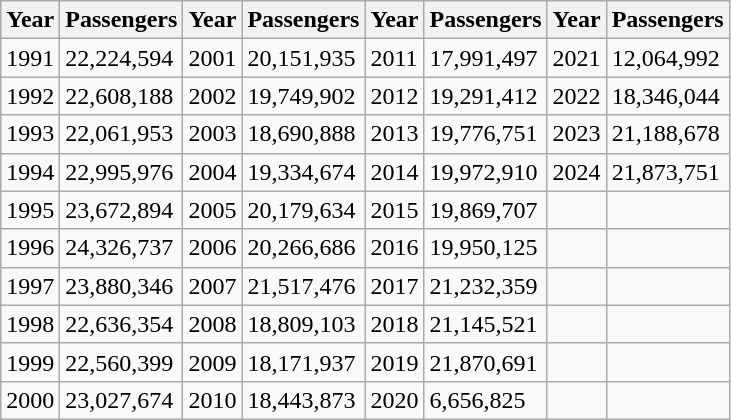<table class="wikitable">
<tr>
<th>Year</th>
<th>Passengers</th>
<th>Year</th>
<th>Passengers</th>
<th>Year</th>
<th>Passengers</th>
<th>Year</th>
<th>Passengers</th>
</tr>
<tr>
<td>1991</td>
<td>22,224,594</td>
<td>2001</td>
<td>20,151,935</td>
<td>2011</td>
<td>17,991,497</td>
<td>2021</td>
<td>12,064,992</td>
</tr>
<tr>
<td>1992</td>
<td>22,608,188</td>
<td>2002</td>
<td>19,749,902</td>
<td>2012</td>
<td>19,291,412</td>
<td>2022</td>
<td>18,346,044</td>
</tr>
<tr>
<td>1993</td>
<td>22,061,953</td>
<td>2003</td>
<td>18,690,888</td>
<td>2013</td>
<td>19,776,751</td>
<td>2023</td>
<td>21,188,678</td>
</tr>
<tr>
<td>1994</td>
<td>22,995,976</td>
<td>2004</td>
<td>19,334,674</td>
<td>2014</td>
<td>19,972,910</td>
<td>2024</td>
<td>21,873,751</td>
</tr>
<tr>
<td>1995</td>
<td>23,672,894</td>
<td>2005</td>
<td>20,179,634</td>
<td>2015</td>
<td>19,869,707</td>
<td></td>
<td></td>
</tr>
<tr>
<td>1996</td>
<td>24,326,737</td>
<td>2006</td>
<td>20,266,686</td>
<td>2016</td>
<td>19,950,125</td>
<td></td>
<td></td>
</tr>
<tr>
<td>1997</td>
<td>23,880,346</td>
<td>2007</td>
<td>21,517,476</td>
<td>2017</td>
<td>21,232,359</td>
<td></td>
<td></td>
</tr>
<tr>
<td>1998</td>
<td>22,636,354</td>
<td>2008</td>
<td>18,809,103</td>
<td>2018</td>
<td>21,145,521</td>
<td></td>
<td></td>
</tr>
<tr>
<td>1999</td>
<td>22,560,399</td>
<td>2009</td>
<td>18,171,937</td>
<td>2019</td>
<td>21,870,691</td>
<td></td>
<td></td>
</tr>
<tr>
<td>2000</td>
<td>23,027,674</td>
<td>2010</td>
<td>18,443,873</td>
<td>2020</td>
<td>6,656,825</td>
<td></td>
<td></td>
</tr>
</table>
